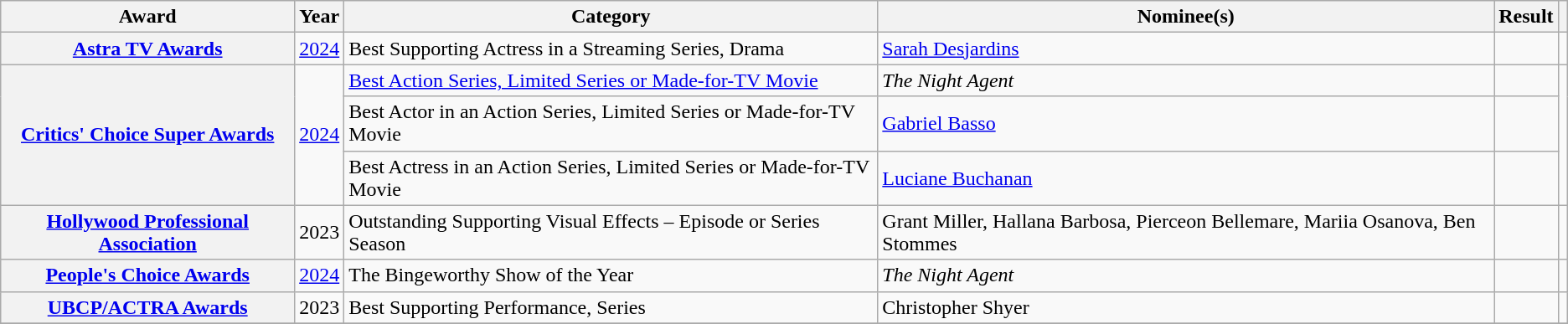<table class="wikitable sortable plainrowheaders">
<tr>
<th scope="col">Award</th>
<th scope="col">Year</th>
<th scope="col">Category</th>
<th scope="col">Nominee(s)</th>
<th scope="col">Result</th>
<th scope="col" class="unsortable"></th>
</tr>
<tr>
<th scope="row"><a href='#'>Astra TV Awards</a></th>
<td style="text-align: center;"><a href='#'>2024</a></td>
<td>Best Supporting Actress in a Streaming Series, Drama</td>
<td data-sort-value="Desjardins, Sarah"><a href='#'>Sarah Desjardins</a></td>
<td></td>
<td style="text-align: center;"></td>
</tr>
<tr>
<th rowspan="3" scope="row"><a href='#'>Critics' Choice Super Awards</a></th>
<td rowspan="3" style="text-align: center;"><a href='#'>2024</a></td>
<td><a href='#'>Best Action Series, Limited Series or Made-for-TV Movie</a></td>
<td data-sort-value="Night Agent, The"><em>The Night Agent</em></td>
<td></td>
<td rowspan="3" style="text-align: center;"></td>
</tr>
<tr>
<td>Best Actor in an Action Series, Limited Series or Made-for-TV Movie</td>
<td data-sort-value="Basso, Gabriel"><a href='#'>Gabriel Basso</a></td>
<td></td>
</tr>
<tr>
<td>Best Actress in an Action Series, Limited Series or Made-for-TV Movie</td>
<td data-sort-value="Buchanan, Luciane"><a href='#'>Luciane Buchanan</a></td>
<td></td>
</tr>
<tr>
<th scope="row"><a href='#'>Hollywood Professional Association</a></th>
<td style="text-align: center;">2023</td>
<td>Outstanding Supporting Visual Effects – Episode or Series Season</td>
<td data-sort-value="Miller, Grant, Hallana Barbosa">Grant Miller, Hallana Barbosa, Pierceon Bellemare, Mariia Osanova, Ben Stommes</td>
<td></td>
<td style="text-align: center;"></td>
</tr>
<tr>
<th scope="row"><a href='#'>People's Choice Awards</a></th>
<td style="text-align: center;"><a href='#'>2024</a></td>
<td>The Bingeworthy Show of the Year</td>
<td data-sort-value="Night Agent, The"><em>The Night Agent</em></td>
<td></td>
<td style="text-align: center;"></td>
</tr>
<tr>
<th scope="row"><a href='#'>UBCP/ACTRA Awards</a></th>
<td style="text-align: center;">2023</td>
<td>Best Supporting Performance, Series</td>
<td data-sort-value="Shyer, Christopher">Christopher Shyer</td>
<td></td>
<td style="text-align: center;"></td>
</tr>
<tr>
</tr>
</table>
